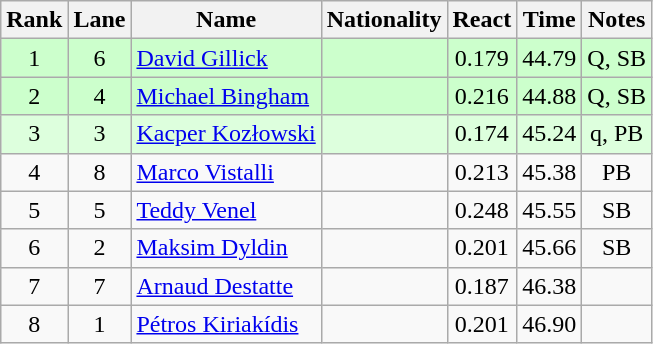<table class="wikitable sortable" style="text-align:center">
<tr>
<th>Rank</th>
<th>Lane</th>
<th>Name</th>
<th>Nationality</th>
<th>React</th>
<th>Time</th>
<th>Notes</th>
</tr>
<tr bgcolor=ccffcc>
<td>1</td>
<td>6</td>
<td align="left"><a href='#'>David Gillick</a></td>
<td align=left></td>
<td>0.179</td>
<td>44.79</td>
<td>Q, SB</td>
</tr>
<tr bgcolor=ccffcc>
<td>2</td>
<td>4</td>
<td align="left"><a href='#'>Michael Bingham</a></td>
<td align=left></td>
<td>0.216</td>
<td>44.88</td>
<td>Q, SB</td>
</tr>
<tr bgcolor=ddffdd>
<td>3</td>
<td>3</td>
<td align="left"><a href='#'>Kacper Kozłowski</a></td>
<td align=left></td>
<td>0.174</td>
<td>45.24</td>
<td>q, PB</td>
</tr>
<tr>
<td>4</td>
<td>8</td>
<td align="left"><a href='#'>Marco Vistalli</a></td>
<td align=left></td>
<td>0.213</td>
<td>45.38</td>
<td>PB</td>
</tr>
<tr>
<td>5</td>
<td>5</td>
<td align="left"><a href='#'>Teddy Venel</a></td>
<td align=left></td>
<td>0.248</td>
<td>45.55</td>
<td>SB</td>
</tr>
<tr>
<td>6</td>
<td>2</td>
<td align="left"><a href='#'>Maksim Dyldin</a></td>
<td align=left></td>
<td>0.201</td>
<td>45.66</td>
<td>SB</td>
</tr>
<tr>
<td>7</td>
<td>7</td>
<td align="left"><a href='#'>Arnaud Destatte</a></td>
<td align=left></td>
<td>0.187</td>
<td>46.38</td>
<td></td>
</tr>
<tr>
<td>8</td>
<td>1</td>
<td align="left"><a href='#'>Pétros Kiriakídis</a></td>
<td align=left></td>
<td>0.201</td>
<td>46.90</td>
<td></td>
</tr>
</table>
